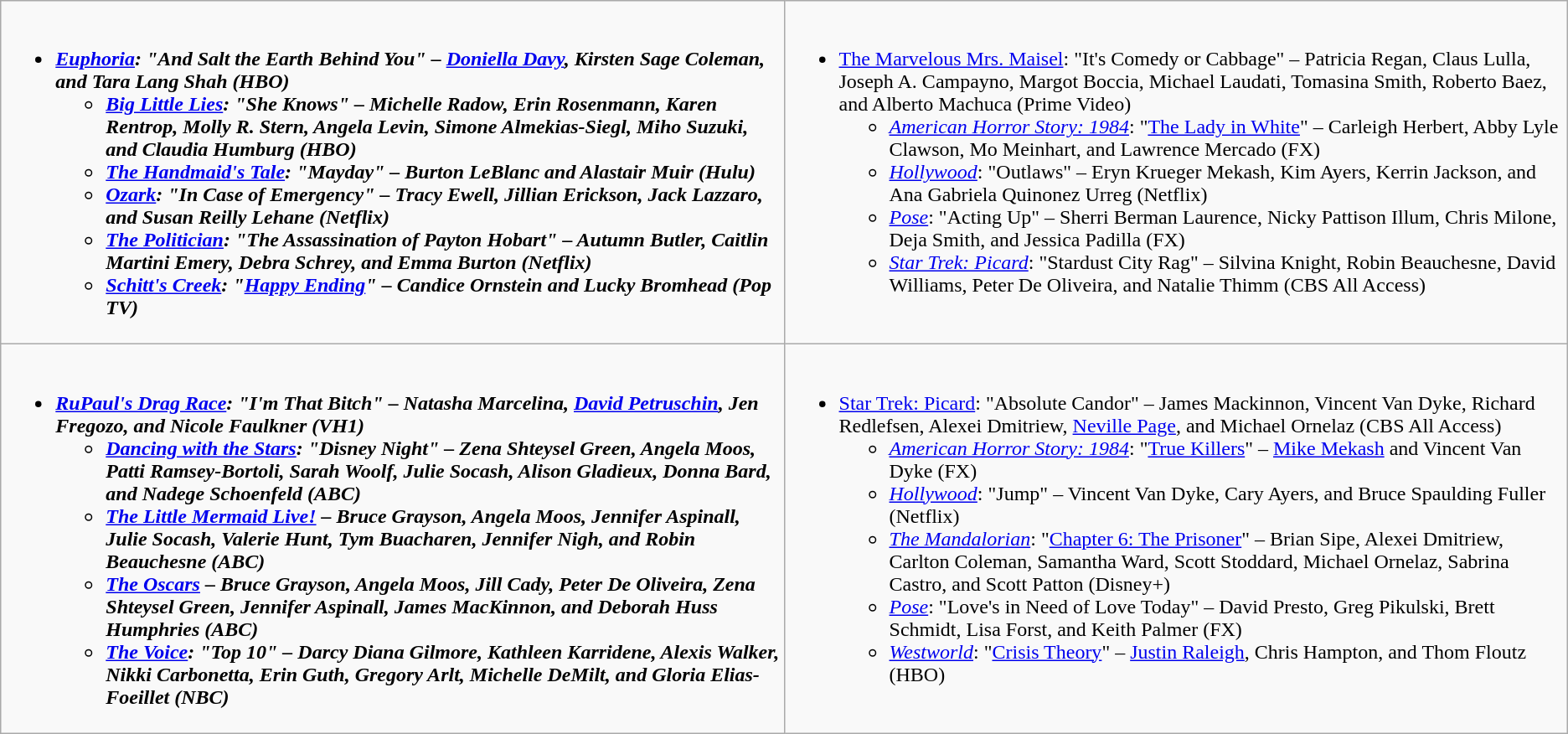<table class="wikitable">
<tr>
<td style="vertical-align:top;" width="50%"><br><ul><li><strong><em><a href='#'>Euphoria</a><em>: "And Salt the Earth Behind You" – <a href='#'>Doniella Davy</a>, Kirsten Sage Coleman, and Tara Lang Shah (HBO)<strong><ul><li></em><a href='#'>Big Little Lies</a><em>: "She Knows" – Michelle Radow, Erin Rosenmann, Karen Rentrop, Molly R. Stern, Angela Levin, Simone Almekias-Siegl, Miho Suzuki, and Claudia Humburg (HBO)</li><li></em><a href='#'>The Handmaid's Tale</a><em>: "Mayday" – Burton LeBlanc and Alastair Muir (Hulu)</li><li></em><a href='#'>Ozark</a><em>: "In Case of Emergency" – Tracy Ewell, Jillian Erickson, Jack Lazzaro, and Susan Reilly Lehane (Netflix)</li><li></em><a href='#'>The Politician</a><em>: "The Assassination of Payton Hobart" – Autumn Butler, Caitlin Martini Emery, Debra Schrey, and Emma Burton (Netflix)</li><li></em><a href='#'>Schitt's Creek</a><em>: "<a href='#'>Happy Ending</a>" – Candice Ornstein and Lucky Bromhead (Pop TV)</li></ul></li></ul></td>
<td style="vertical-align:top;" width="50%"><br><ul><li></em></strong><a href='#'>The Marvelous Mrs. Maisel</a></em>: "It's Comedy or Cabbage" – Patricia Regan, Claus Lulla, Joseph A. Campayno, Margot Boccia, Michael Laudati, Tomasina Smith, Roberto Baez, and Alberto Machuca (Prime Video)</strong><ul><li><em><a href='#'>American Horror Story: 1984</a></em>: "<a href='#'>The Lady in White</a>" – Carleigh Herbert, Abby Lyle Clawson, Mo Meinhart, and Lawrence Mercado (FX)</li><li><em><a href='#'>Hollywood</a></em>: "Outlaws" – Eryn Krueger Mekash, Kim Ayers, Kerrin Jackson, and Ana Gabriela Quinonez Urreg (Netflix)</li><li><em><a href='#'>Pose</a></em>: "Acting Up" – Sherri Berman Laurence, Nicky Pattison Illum, Chris Milone, Deja Smith, and Jessica Padilla (FX)</li><li><em><a href='#'>Star Trek: Picard</a></em>: "Stardust City Rag" – Silvina Knight, Robin Beauchesne, David Williams, Peter De Oliveira, and Natalie Thimm (CBS All Access)</li></ul></li></ul></td>
</tr>
<tr>
<td style="vertical-align:top;" width="50%"><br><ul><li><strong><em><a href='#'>RuPaul's Drag Race</a><em>: "I'm That Bitch" – Natasha Marcelina, <a href='#'>David Petruschin</a>, Jen Fregozo, and Nicole Faulkner (VH1)<strong><ul><li></em><a href='#'>Dancing with the Stars</a><em>: "Disney Night" – Zena Shteysel Green, Angela Moos, Patti Ramsey-Bortoli, Sarah Woolf, Julie Socash, Alison Gladieux, Donna Bard, and Nadege Schoenfeld (ABC)</li><li></em><a href='#'>The Little Mermaid Live!</a><em> – Bruce Grayson, Angela Moos, Jennifer Aspinall, Julie Socash, Valerie Hunt, Tym Buacharen, Jennifer Nigh, and Robin Beauchesne (ABC)</li><li></em><a href='#'>The Oscars</a><em> – Bruce Grayson, Angela Moos, Jill Cady, Peter De Oliveira, Zena Shteysel Green, Jennifer Aspinall, James MacKinnon, and Deborah Huss Humphries (ABC)</li><li></em><a href='#'>The Voice</a><em>: "Top 10" – Darcy Diana Gilmore, Kathleen Karridene, Alexis Walker, Nikki Carbonetta, Erin Guth, Gregory Arlt, Michelle DeMilt, and Gloria Elias-Foeillet (NBC)</li></ul></li></ul></td>
<td style="vertical-align:top;" width="50%"><br><ul><li></em></strong><a href='#'>Star Trek: Picard</a></em>: "Absolute Candor" – James Mackinnon, Vincent Van Dyke, Richard Redlefsen, Alexei Dmitriew, <a href='#'>Neville Page</a>, and Michael Ornelaz (CBS All Access)</strong><ul><li><em><a href='#'>American Horror Story: 1984</a></em>: "<a href='#'>True Killers</a>" – <a href='#'>Mike Mekash</a> and Vincent Van Dyke (FX)</li><li><em><a href='#'>Hollywood</a></em>: "Jump" – Vincent Van Dyke, Cary Ayers, and Bruce Spaulding Fuller (Netflix)</li><li><em><a href='#'>The Mandalorian</a></em>: "<a href='#'>Chapter 6: The Prisoner</a>" – Brian Sipe, Alexei Dmitriew, Carlton Coleman, Samantha Ward, Scott Stoddard, Michael Ornelaz, Sabrina Castro, and Scott Patton (Disney+)</li><li><em><a href='#'>Pose</a></em>: "Love's in Need of Love Today" – David Presto, Greg Pikulski, Brett Schmidt, Lisa Forst, and Keith Palmer (FX)</li><li><em><a href='#'>Westworld</a></em>: "<a href='#'>Crisis Theory</a>" – <a href='#'>Justin Raleigh</a>, Chris Hampton, and Thom Floutz (HBO)</li></ul></li></ul></td>
</tr>
</table>
